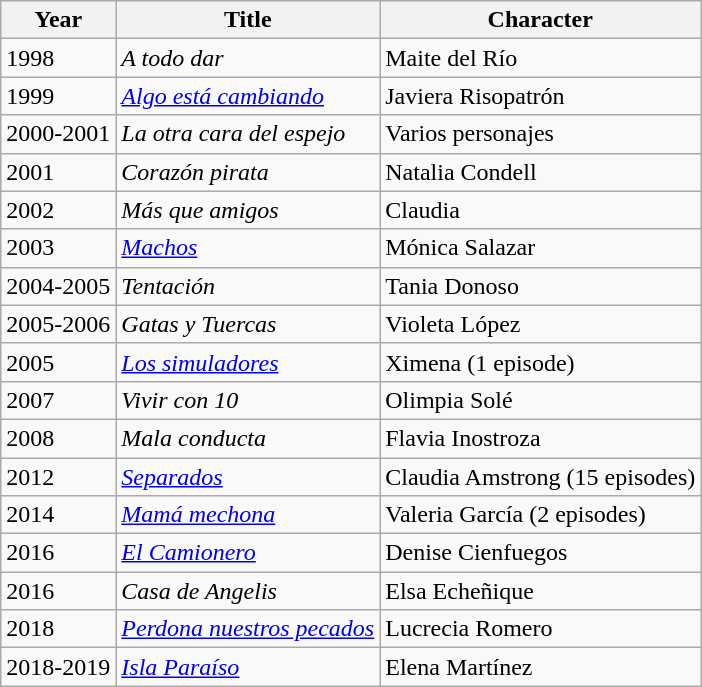<table class="wikitable">
<tr>
<th>Year</th>
<th>Title</th>
<th>Character</th>
</tr>
<tr>
<td>1998</td>
<td><em>A todo dar</em></td>
<td>Maite del Río</td>
</tr>
<tr>
<td>1999</td>
<td><em><a href='#'>Algo está cambiando</a></em></td>
<td>Javiera Risopatrón</td>
</tr>
<tr>
<td>2000-2001</td>
<td><em>La otra cara del espejo</em></td>
<td>Varios personajes</td>
</tr>
<tr>
<td>2001</td>
<td><em>Corazón pirata</em></td>
<td>Natalia Condell</td>
</tr>
<tr>
<td>2002</td>
<td><em>Más que amigos</em></td>
<td>Claudia</td>
</tr>
<tr>
<td>2003</td>
<td><em><a href='#'>Machos</a></em></td>
<td>Mónica Salazar</td>
</tr>
<tr>
<td>2004-2005</td>
<td><em>Tentación</em></td>
<td>Tania Donoso</td>
</tr>
<tr>
<td>2005-2006</td>
<td><em>Gatas y Tuercas</em></td>
<td>Violeta López</td>
</tr>
<tr>
<td>2005</td>
<td><em><a href='#'>Los simuladores</a></em></td>
<td>Ximena (1 episode)</td>
</tr>
<tr>
<td>2007</td>
<td><em>Vivir con 10</em></td>
<td>Olimpia Solé</td>
</tr>
<tr>
<td>2008</td>
<td><em>Mala conducta</em></td>
<td>Flavia Inostroza</td>
</tr>
<tr>
<td>2012</td>
<td><em><a href='#'>Separados</a></em></td>
<td>Claudia Amstrong (15 episodes)</td>
</tr>
<tr>
<td>2014</td>
<td><em><a href='#'>Mamá mechona</a></em></td>
<td>Valeria García (2 episodes)</td>
</tr>
<tr>
<td>2016</td>
<td><em><a href='#'>El Camionero</a></em></td>
<td>Denise Cienfuegos</td>
</tr>
<tr>
<td>2016</td>
<td><em>Casa de Angelis</em></td>
<td>Elsa Echeñique</td>
</tr>
<tr>
<td>2018</td>
<td><em><a href='#'>Perdona nuestros pecados</a></em></td>
<td>Lucrecia Romero</td>
</tr>
<tr>
<td>2018-2019</td>
<td><em><a href='#'>Isla Paraíso</a></em></td>
<td>Elena Martínez</td>
</tr>
</table>
